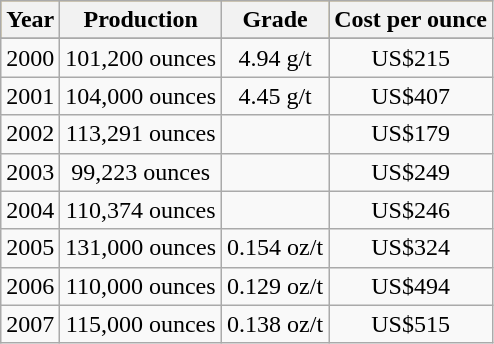<table class="wikitable">
<tr style="text-align:center; background:#daa520;">
<th>Year</th>
<th>Production</th>
<th>Grade</th>
<th>Cost per ounce</th>
</tr>
<tr style="text-align:center;">
</tr>
<tr align="center">
<td>2000</td>
<td>101,200 ounces</td>
<td>4.94 g/t</td>
<td>US$215</td>
</tr>
<tr style="text-align:center;">
<td>2001</td>
<td>104,000 ounces</td>
<td>4.45 g/t</td>
<td>US$407</td>
</tr>
<tr style="text-align:center;">
<td>2002</td>
<td>113,291 ounces</td>
<td></td>
<td>US$179</td>
</tr>
<tr style="text-align:center;">
<td>2003</td>
<td>99,223 ounces</td>
<td></td>
<td>US$249</td>
</tr>
<tr style="text-align:center;">
<td>2004</td>
<td>110,374 ounces</td>
<td></td>
<td>US$246</td>
</tr>
<tr style="text-align:center;">
<td>2005</td>
<td>131,000 ounces</td>
<td>0.154 oz/t</td>
<td>US$324</td>
</tr>
<tr style="text-align:center;">
<td>2006</td>
<td>110,000 ounces</td>
<td>0.129 oz/t</td>
<td>US$494</td>
</tr>
<tr style="text-align:center;">
<td>2007</td>
<td>115,000 ounces</td>
<td>0.138 oz/t</td>
<td>US$515</td>
</tr>
</table>
